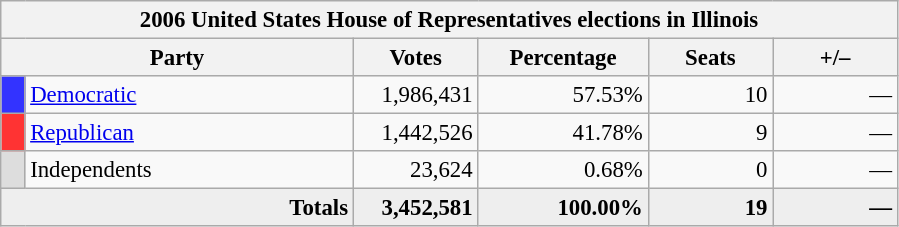<table class="wikitable" style="font-size: 95%;">
<tr>
<th colspan="6">2006 United States House of Representatives elections in Illinois</th>
</tr>
<tr>
<th colspan=2 style="width: 15em">Party</th>
<th style="width: 5em">Votes</th>
<th style="width: 7em">Percentage</th>
<th style="width: 5em">Seats</th>
<th style="width: 5em">+/–</th>
</tr>
<tr>
<th style="background:#33f; width:3px;"></th>
<td style="width: 130px"><a href='#'>Democratic</a></td>
<td style="text-align:right;">1,986,431</td>
<td style="text-align:right;">57.53%</td>
<td style="text-align:right;">10</td>
<td style="text-align:right;">—</td>
</tr>
<tr>
<th style="background:#f33; width:3px;"></th>
<td style="width: 130px"><a href='#'>Republican</a></td>
<td style="text-align:right;">1,442,526</td>
<td style="text-align:right;">41.78%</td>
<td style="text-align:right;">9</td>
<td style="text-align:right;">—</td>
</tr>
<tr>
<th style="background:#ddd; width:3px;"></th>
<td style="width: 130px">Independents</td>
<td style="text-align:right;">23,624</td>
<td style="text-align:right;">0.68%</td>
<td style="text-align:right;">0</td>
<td style="text-align:right;">—</td>
</tr>
<tr style="background:#eee; text-align:right;">
<td colspan="2"><strong>Totals</strong></td>
<td><strong>3,452,581</strong></td>
<td><strong>100.00%</strong></td>
<td><strong>19</strong></td>
<td><strong>—</strong></td>
</tr>
</table>
